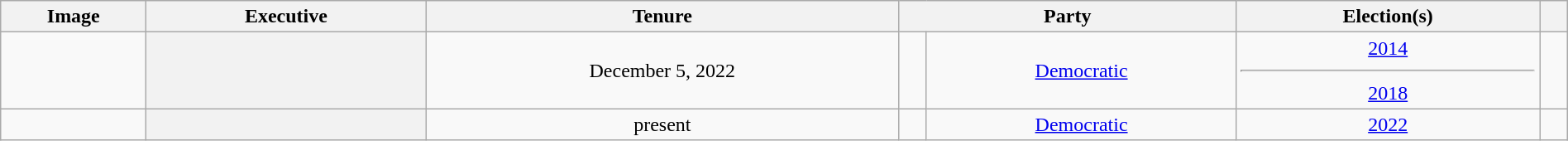<table class="wikitable sortable plainrowheaders" style="width: 100%; text-align: center;">
<tr>
<th scope="col" class="unsortable" style="width: 110px;">Image</th>
<th scope="col">Executive</th>
<th scope="col">Tenure</th>
<th scope="col" colspan="2">Party</th>
<th scope="col" class="unsortable">Election(s)</th>
<th scope="col" class="unsortable"></th>
</tr>
<tr>
<td></td>
<th scope="row" style="text-align: center;"><br></th>
<td> December 5, 2022</td>
<td></td>
<td><a href='#'>Democratic</a></td>
<td><a href='#'>2014</a><hr><a href='#'>2018</a></td>
<td></td>
</tr>
<tr>
<td></td>
<th scope="row" style="text-align: center;"></th>
<td> present</td>
<td></td>
<td><a href='#'>Democratic</a></td>
<td><a href='#'>2022</a></td>
<td></td>
</tr>
</table>
